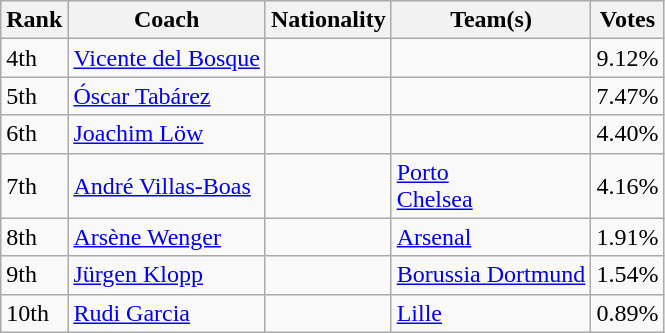<table class="wikitable">
<tr>
<th>Rank</th>
<th>Coach</th>
<th>Nationality</th>
<th>Team(s)</th>
<th>Votes</th>
</tr>
<tr>
<td>4th</td>
<td><a href='#'>Vicente del Bosque</a></td>
<td></td>
<td></td>
<td>9.12%</td>
</tr>
<tr>
<td>5th</td>
<td><a href='#'>Óscar Tabárez</a></td>
<td></td>
<td></td>
<td>7.47%</td>
</tr>
<tr>
<td>6th</td>
<td><a href='#'>Joachim Löw</a></td>
<td></td>
<td></td>
<td>4.40%</td>
</tr>
<tr>
<td>7th</td>
<td><a href='#'>André Villas-Boas</a></td>
<td></td>
<td> <a href='#'>Porto</a><br> <a href='#'>Chelsea</a></td>
<td>4.16%</td>
</tr>
<tr>
<td>8th</td>
<td><a href='#'>Arsène Wenger</a></td>
<td></td>
<td> <a href='#'>Arsenal</a></td>
<td>1.91%</td>
</tr>
<tr>
<td>9th</td>
<td><a href='#'>Jürgen Klopp</a></td>
<td></td>
<td> <a href='#'>Borussia Dortmund</a></td>
<td>1.54%</td>
</tr>
<tr>
<td>10th</td>
<td><a href='#'>Rudi Garcia</a></td>
<td></td>
<td> <a href='#'>Lille</a></td>
<td>0.89%</td>
</tr>
</table>
